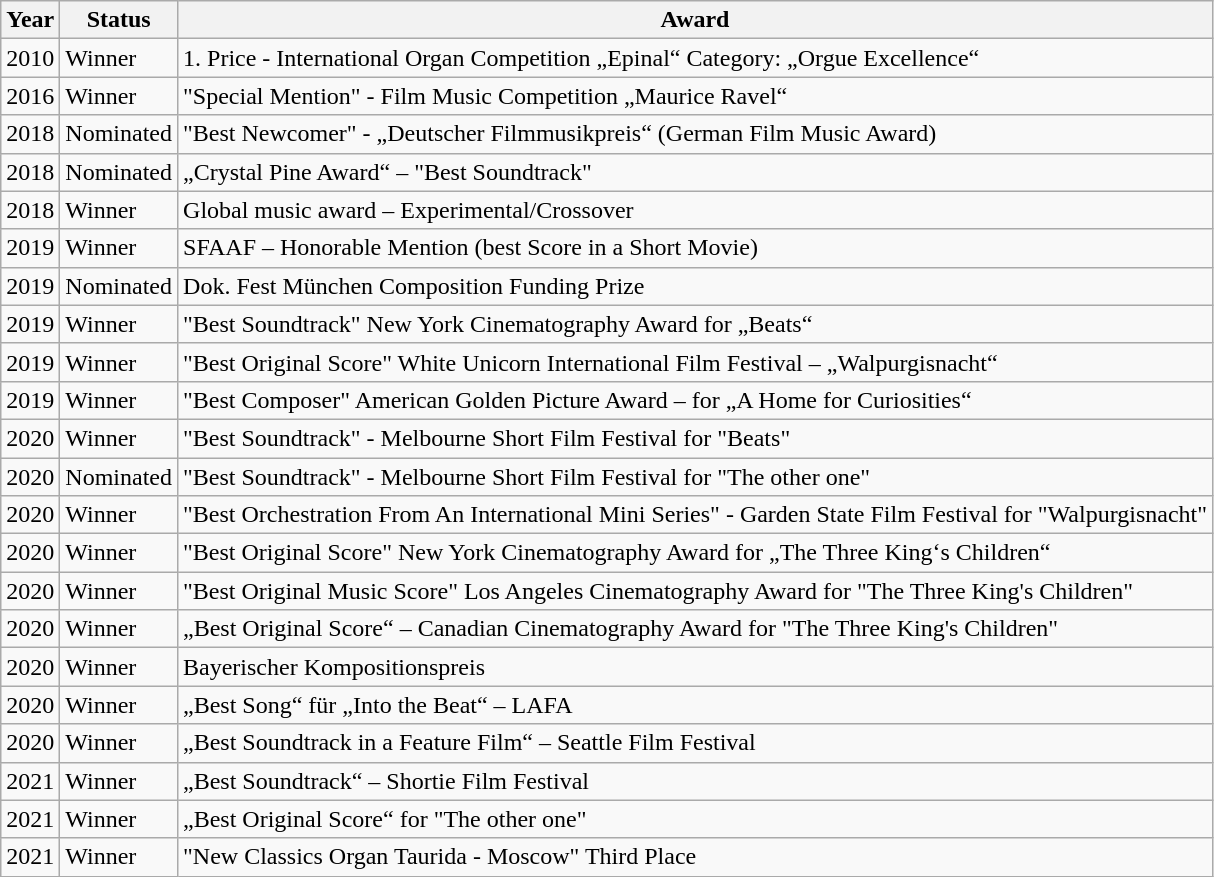<table class="wikitable sortable">
<tr>
<th>Year</th>
<th>Status</th>
<th>Award</th>
</tr>
<tr>
<td>2010</td>
<td>Winner</td>
<td>1. Price -  International Organ Competition „Epinal“ Category: „Orgue Excellence“</td>
</tr>
<tr>
<td>2016</td>
<td>Winner</td>
<td>"Special Mention" -  Film Music Competition „Maurice Ravel“</td>
</tr>
<tr>
<td>2018</td>
<td>Nominated</td>
<td>"Best Newcomer" - „Deutscher Filmmusikpreis“ (German Film Music Award)</td>
</tr>
<tr>
<td>2018</td>
<td>Nominated</td>
<td>„Crystal Pine Award“ – "Best Soundtrack"</td>
</tr>
<tr>
<td>2018</td>
<td>Winner</td>
<td>Global music award – Experimental/Crossover</td>
</tr>
<tr>
<td>2019</td>
<td>Winner</td>
<td>SFAAF – Honorable Mention (best Score in a Short Movie)</td>
</tr>
<tr>
<td>2019</td>
<td>Nominated</td>
<td>Dok. Fest München Composition Funding Prize</td>
</tr>
<tr>
<td>2019</td>
<td>Winner</td>
<td>"Best Soundtrack" New York Cinematography Award for „Beats“</td>
</tr>
<tr>
<td>2019</td>
<td>Winner</td>
<td>"Best Original Score" White Unicorn International Film Festival –  „Walpurgisnacht“</td>
</tr>
<tr>
<td>2019</td>
<td>Winner</td>
<td>"Best Composer" American Golden Picture Award –  for „A Home for Curiosities“</td>
</tr>
<tr>
<td>2020</td>
<td>Winner</td>
<td>"Best Soundtrack" - Melbourne Short Film Festival for "Beats"</td>
</tr>
<tr>
<td>2020</td>
<td>Nominated</td>
<td>"Best Soundtrack" - Melbourne Short Film Festival for "The other one"</td>
</tr>
<tr>
<td>2020</td>
<td>Winner</td>
<td>"Best Orchestration From An International Mini Series" - Garden State Film Festival for "Walpurgisnacht"</td>
</tr>
<tr>
<td>2020</td>
<td>Winner</td>
<td>"Best Original Score" New York Cinematography Award for „The Three King‘s Children“</td>
</tr>
<tr>
<td>2020</td>
<td>Winner</td>
<td>"Best Original Music Score" Los Angeles Cinematography Award for "The Three King's Children"</td>
</tr>
<tr>
<td>2020</td>
<td>Winner</td>
<td>„Best Original Score“ – Canadian Cinematography Award for "The Three King's Children"</td>
</tr>
<tr>
<td>2020</td>
<td>Winner</td>
<td>Bayerischer Kompositionspreis</td>
</tr>
<tr>
<td>2020</td>
<td>Winner</td>
<td>„Best Song“ für „Into the Beat“ – LAFA </td>
</tr>
<tr>
<td>2020</td>
<td>Winner</td>
<td>„Best Soundtrack in a Feature Film“ – Seattle Film Festival</td>
</tr>
<tr>
<td>2021</td>
<td>Winner</td>
<td>„Best Soundtrack“ – Shortie Film Festival</td>
</tr>
<tr>
<td>2021</td>
<td>Winner</td>
<td>„Best Original Score“ for "The other one"</td>
</tr>
<tr>
<td>2021</td>
<td>Winner</td>
<td>"New Classics Organ Taurida - Moscow" Third Place </td>
</tr>
</table>
